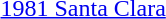<table>
<tr>
<td><a href='#'>1981 Santa Clara</a></td>
<td></td>
<td></td>
<td></td>
</tr>
</table>
